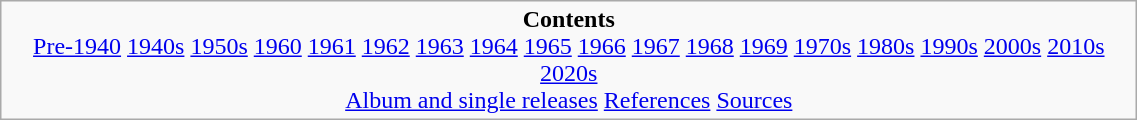<table class="wikitable" width=60%>
<tr>
<td align="center"><strong>Contents</strong><br><a href='#'>Pre-1940</a> <a href='#'>1940s</a> <a href='#'>1950s</a> <a href='#'>1960</a> <a href='#'>1961</a> <a href='#'>1962</a> <a href='#'>1963</a> <a href='#'>1964</a> <a href='#'>1965</a> <a href='#'>1966</a> <a href='#'>1967</a> <a href='#'>1968</a> <a href='#'>1969</a> <a href='#'>1970s</a> <a href='#'>1980s</a> <a href='#'>1990s</a> <a href='#'>2000s</a> <a href='#'>2010s</a> <a href='#'>2020s</a><br><a href='#'>Album and single releases</a> <a href='#'>References</a> <a href='#'>Sources</a></td>
</tr>
</table>
